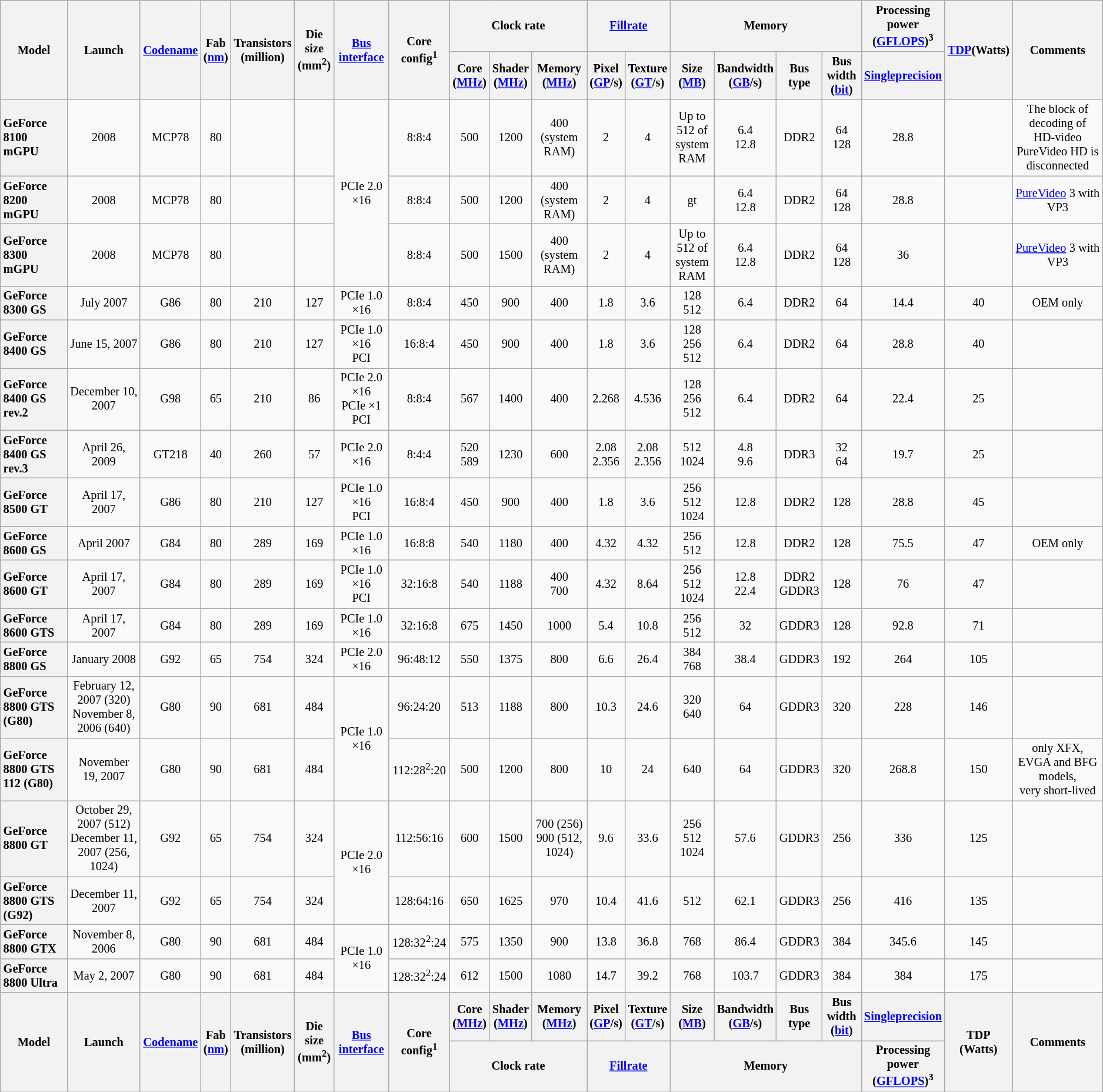<table class="wikitable" style="font-size: 85%; text-align: center;">
<tr>
<th rowspan="2">Model</th>
<th rowspan="2">Launch</th>
<th rowspan="2"><a href='#'>Codename</a></th>
<th rowspan="2">Fab<br>(<a href='#'>nm</a>)</th>
<th rowspan="2">Transistors<br>(million)</th>
<th rowspan="2">Die size<br>(mm<sup>2</sup>)</th>
<th rowspan="2"><a href='#'>Bus</a> <a href='#'>interface</a></th>
<th rowspan="2">Core config<sup>1</sup></th>
<th colspan="3">Clock rate</th>
<th colspan="2"><a href='#'>Fillrate</a></th>
<th colspan="4">Memory</th>
<th>Processing<br>power<br>(<a href='#'>GFLOPS</a>)<sup>3</sup></th>
<th rowspan="2"><a href='#'>TDP</a>(Watts)</th>
<th rowspan="2">Comments</th>
</tr>
<tr>
<th>Core<br>(<a href='#'>MHz</a>)</th>
<th>Shader<br>(<a href='#'>MHz</a>)</th>
<th>Memory<br>(<a href='#'>MHz</a>)</th>
<th>Pixel<br>(<a href='#'>GP</a>/s)</th>
<th>Texture<br>(<a href='#'>GT</a>/s)</th>
<th>Size (<a href='#'>MB</a>)</th>
<th>Bandwidth<br>(<a href='#'>GB</a>/s)</th>
<th>Bus<br>type</th>
<th>Bus<br>width
(<a href='#'>bit</a>)</th>
<th><a href='#'>Singleprecision</a></th>
</tr>
<tr>
<th style="text-align:left;">GeForce 8100 mGPU</th>
<td>2008</td>
<td>MCP78</td>
<td>80</td>
<td></td>
<td></td>
<td rowspan="3">PCIe 2.0 ×16</td>
<td>8:8:4</td>
<td>500</td>
<td>1200</td>
<td>400<br>(system<br>RAM)</td>
<td>2</td>
<td>4</td>
<td>Up to 512 of<br>system RAM</td>
<td>6.4<br>12.8</td>
<td>DDR2</td>
<td>64<br>128</td>
<td>28.8</td>
<td></td>
<td>The block of decoding of<br>HD-video PureVideo HD
is disconnected</td>
</tr>
<tr>
<th style="text-align:left;">GeForce 8200 mGPU</th>
<td>2008</td>
<td>MCP78</td>
<td>80</td>
<td></td>
<td></td>
<td>8:8:4</td>
<td>500</td>
<td>1200</td>
<td>400<br>(system<br>RAM)</td>
<td>2</td>
<td>4</td>
<td>gt</td>
<td>6.4<br>12.8</td>
<td>DDR2</td>
<td>64<br>128</td>
<td>28.8</td>
<td></td>
<td><a href='#'>PureVideo</a> 3 with VP3</td>
</tr>
<tr>
<th style="text-align:left;">GeForce 8300 mGPU</th>
<td>2008</td>
<td>MCP78</td>
<td>80</td>
<td></td>
<td></td>
<td>8:8:4</td>
<td>500</td>
<td>1500</td>
<td>400<br>(system<br>RAM)</td>
<td>2</td>
<td>4</td>
<td>Up to 512 of<br>system RAM</td>
<td>6.4<br>12.8</td>
<td>DDR2</td>
<td>64<br>128</td>
<td>36</td>
<td></td>
<td><a href='#'>PureVideo</a> 3 with VP3</td>
</tr>
<tr>
<th style="text-align:left;">GeForce 8300 GS</th>
<td>July 2007</td>
<td>G86</td>
<td>80</td>
<td>210</td>
<td>127</td>
<td>PCIe 1.0 ×16</td>
<td>8:8:4</td>
<td>450</td>
<td>900</td>
<td>400</td>
<td>1.8</td>
<td>3.6</td>
<td>128<br>512</td>
<td>6.4</td>
<td>DDR2</td>
<td>64</td>
<td>14.4</td>
<td>40</td>
<td>OEM only</td>
</tr>
<tr>
<th style="text-align:left;">GeForce 8400 GS</th>
<td>June 15, 2007</td>
<td>G86</td>
<td>80</td>
<td>210</td>
<td>127</td>
<td>PCIe 1.0 ×16<br>PCI</td>
<td>16:8:4</td>
<td>450</td>
<td>900</td>
<td>400</td>
<td>1.8</td>
<td>3.6</td>
<td>128<br>256<br>512</td>
<td>6.4</td>
<td>DDR2</td>
<td>64</td>
<td>28.8</td>
<td>40</td>
<td></td>
</tr>
<tr>
<th style="text-align:left;">GeForce 8400 GS rev.2</th>
<td>December 10, 2007</td>
<td>G98</td>
<td>65</td>
<td>210</td>
<td>86</td>
<td>PCIe 2.0 ×16<br>PCIe ×1<br>PCI</td>
<td>8:8:4</td>
<td>567</td>
<td>1400</td>
<td>400</td>
<td>2.268</td>
<td>4.536</td>
<td>128<br>256<br>512</td>
<td>6.4</td>
<td>DDR2</td>
<td>64</td>
<td>22.4</td>
<td>25</td>
<td></td>
</tr>
<tr>
<th style="text-align:left;">GeForce 8400 GS rev.3</th>
<td>April 26, 2009</td>
<td>GT218</td>
<td>40</td>
<td>260</td>
<td>57</td>
<td>PCIe 2.0 ×16</td>
<td>8:4:4</td>
<td>520<br>589</td>
<td>1230</td>
<td>600</td>
<td>2.08<br>2.356</td>
<td>2.08<br>2.356</td>
<td>512<br>1024</td>
<td>4.8<br>9.6</td>
<td>DDR3</td>
<td>32<br>64</td>
<td>19.7</td>
<td>25</td>
<td></td>
</tr>
<tr>
<th style="text-align:left;">GeForce 8500 GT</th>
<td>April 17, 2007</td>
<td>G86</td>
<td>80</td>
<td>210</td>
<td>127</td>
<td>PCIe 1.0 ×16<br>PCI</td>
<td>16:8:4</td>
<td>450</td>
<td>900</td>
<td>400</td>
<td>1.8</td>
<td>3.6</td>
<td>256<br>512<br>1024</td>
<td>12.8</td>
<td>DDR2</td>
<td>128</td>
<td>28.8</td>
<td>45</td>
<td></td>
</tr>
<tr>
<th style="text-align:left;">GeForce 8600 GS</th>
<td>April 2007</td>
<td>G84</td>
<td>80</td>
<td>289</td>
<td>169</td>
<td>PCIe 1.0 ×16</td>
<td>16:8:8</td>
<td>540</td>
<td>1180</td>
<td>400</td>
<td>4.32</td>
<td>4.32</td>
<td>256<br>512</td>
<td>12.8</td>
<td>DDR2</td>
<td>128</td>
<td>75.5</td>
<td>47</td>
<td>OEM only</td>
</tr>
<tr>
<th style="text-align:left;">GeForce 8600 GT</th>
<td>April 17, 2007</td>
<td>G84</td>
<td>80</td>
<td>289</td>
<td>169</td>
<td>PCIe 1.0 ×16<br>PCI</td>
<td>32:16:8</td>
<td>540</td>
<td>1188</td>
<td>400<br>700</td>
<td>4.32</td>
<td>8.64</td>
<td>256<br>512<br>1024</td>
<td>12.8<br>22.4</td>
<td>DDR2<br>GDDR3</td>
<td>128</td>
<td>76</td>
<td>47</td>
<td></td>
</tr>
<tr>
<th style="text-align:left;">GeForce 8600 GTS</th>
<td>April 17, 2007</td>
<td>G84</td>
<td>80</td>
<td>289</td>
<td>169</td>
<td>PCIe 1.0 ×16</td>
<td>32:16:8</td>
<td>675</td>
<td>1450</td>
<td>1000</td>
<td>5.4</td>
<td>10.8</td>
<td>256<br>512</td>
<td>32</td>
<td>GDDR3</td>
<td>128</td>
<td>92.8</td>
<td>71</td>
<td></td>
</tr>
<tr>
<th style="text-align:left;">GeForce 8800 GS</th>
<td>January 2008</td>
<td>G92</td>
<td>65</td>
<td>754</td>
<td>324</td>
<td>PCIe 2.0 ×16</td>
<td>96:48:12</td>
<td>550</td>
<td>1375</td>
<td>800</td>
<td>6.6</td>
<td>26.4</td>
<td>384<br>768</td>
<td>38.4</td>
<td>GDDR3</td>
<td>192</td>
<td>264</td>
<td>105</td>
<td></td>
</tr>
<tr>
<th style="text-align:left;">GeForce 8800 GTS (G80)</th>
<td>February 12, 2007 (320) <br>November 8, 2006 (640)</td>
<td>G80</td>
<td>90</td>
<td>681</td>
<td>484</td>
<td rowspan="2">PCIe 1.0 ×16</td>
<td>96:24:20</td>
<td>513</td>
<td>1188</td>
<td>800</td>
<td>10.3</td>
<td>24.6</td>
<td>320<br>640</td>
<td>64</td>
<td>GDDR3</td>
<td>320</td>
<td>228</td>
<td>146</td>
<td></td>
</tr>
<tr>
<th style="text-align:left;">GeForce 8800 GTS 112 (G80)</th>
<td>November 19, 2007</td>
<td>G80</td>
<td>90</td>
<td>681</td>
<td>484</td>
<td>112:28<sup>2</sup>:20</td>
<td>500</td>
<td>1200</td>
<td>800</td>
<td>10</td>
<td>24</td>
<td>640</td>
<td>64</td>
<td>GDDR3</td>
<td>320</td>
<td>268.8</td>
<td>150</td>
<td>only XFX, EVGA and BFG models,<br>very short-lived</td>
</tr>
<tr>
<th style="text-align:left;">GeForce 8800 GT</th>
<td>October 29, 2007 (512)<br>December 11, 2007 (256, 1024)</td>
<td>G92</td>
<td>65</td>
<td>754</td>
<td>324</td>
<td rowspan="2">PCIe 2.0 ×16</td>
<td>112:56:16</td>
<td>600</td>
<td>1500</td>
<td>700 (256)<br>900 (512, 1024)</td>
<td>9.6</td>
<td>33.6</td>
<td>256<br>512<br>1024</td>
<td>57.6</td>
<td>GDDR3</td>
<td>256</td>
<td>336</td>
<td>125</td>
<td></td>
</tr>
<tr>
<th style="text-align:left;">GeForce 8800 GTS (G92)</th>
<td>December 11, 2007</td>
<td>G92</td>
<td>65</td>
<td>754</td>
<td>324</td>
<td>128:64:16</td>
<td>650</td>
<td>1625</td>
<td>970</td>
<td>10.4</td>
<td>41.6</td>
<td>512</td>
<td>62.1</td>
<td>GDDR3</td>
<td>256</td>
<td>416</td>
<td>135</td>
<td></td>
</tr>
<tr>
<th style="text-align:left;">GeForce 8800 GTX</th>
<td>November 8, 2006</td>
<td>G80</td>
<td>90</td>
<td>681</td>
<td>484</td>
<td rowspan="2">PCIe 1.0 ×16</td>
<td>128:32<sup>2</sup>:24</td>
<td>575</td>
<td>1350</td>
<td>900</td>
<td>13.8</td>
<td>36.8</td>
<td>768</td>
<td>86.4</td>
<td>GDDR3</td>
<td>384</td>
<td>345.6</td>
<td>145</td>
<td></td>
</tr>
<tr>
<th style="text-align:left;">GeForce 8800 Ultra</th>
<td>May 2, 2007</td>
<td>G80</td>
<td>90</td>
<td>681</td>
<td>484</td>
<td>128:32<sup>2</sup>:24</td>
<td>612</td>
<td>1500</td>
<td>1080</td>
<td>14.7</td>
<td>39.2</td>
<td>768</td>
<td>103.7</td>
<td>GDDR3</td>
<td>384</td>
<td>384</td>
<td>175</td>
<td></td>
</tr>
<tr>
<th rowspan="2">Model</th>
<th rowspan="2">Launch</th>
<th rowspan="2"><a href='#'>Codename</a></th>
<th rowspan="2">Fab<br>(<a href='#'>nm</a>)</th>
<th rowspan="2">Transistors<br>(million)</th>
<th rowspan="2">Die size<br>(mm<sup>2</sup>)</th>
<th rowspan="2"><a href='#'>Bus</a> <a href='#'>interface</a></th>
<th rowspan="2">Core config<sup>1</sup></th>
<th>Core<br>(<a href='#'>MHz</a>)</th>
<th>Shader<br>(<a href='#'>MHz</a>)</th>
<th>Memory<br>(<a href='#'>MHz</a>)</th>
<th>Pixel<br>(<a href='#'>GP</a>/s)</th>
<th>Texture<br>(<a href='#'>GT</a>/s)</th>
<th>Size (<a href='#'>MB</a>)</th>
<th>Bandwidth<br>(<a href='#'>GB</a>/s)</th>
<th>Bus<br>type</th>
<th>Bus<br>width
(<a href='#'>bit</a>)</th>
<th><a href='#'>Singleprecision</a></th>
<th rowspan="2">TDP<br>(Watts)</th>
<th rowspan="2">Comments</th>
</tr>
<tr>
<th colspan="3">Clock rate</th>
<th colspan="2"><a href='#'>Fillrate</a></th>
<th colspan="4">Memory</th>
<th>Processing<br>power<br>(<a href='#'>GFLOPS</a>)<sup>3</sup></th>
</tr>
</table>
